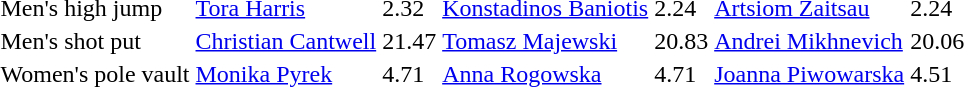<table>
<tr>
<td>Men's high jump</td>
<td><a href='#'>Tora Harris</a><br></td>
<td>2.32</td>
<td><a href='#'>Konstadinos Baniotis</a><br></td>
<td>2.24</td>
<td><a href='#'>Artsiom Zaitsau</a><br></td>
<td>2.24</td>
</tr>
<tr>
<td>Men's shot put</td>
<td><a href='#'>Christian Cantwell</a><br></td>
<td>21.47</td>
<td><a href='#'>Tomasz Majewski</a><br></td>
<td>20.83</td>
<td><a href='#'>Andrei Mikhnevich</a><br></td>
<td>20.06</td>
</tr>
<tr>
<td>Women's pole vault</td>
<td><a href='#'>Monika Pyrek</a><br></td>
<td>4.71</td>
<td><a href='#'>Anna Rogowska</a><br></td>
<td>4.71</td>
<td><a href='#'>Joanna Piwowarska</a><br></td>
<td>4.51</td>
</tr>
</table>
